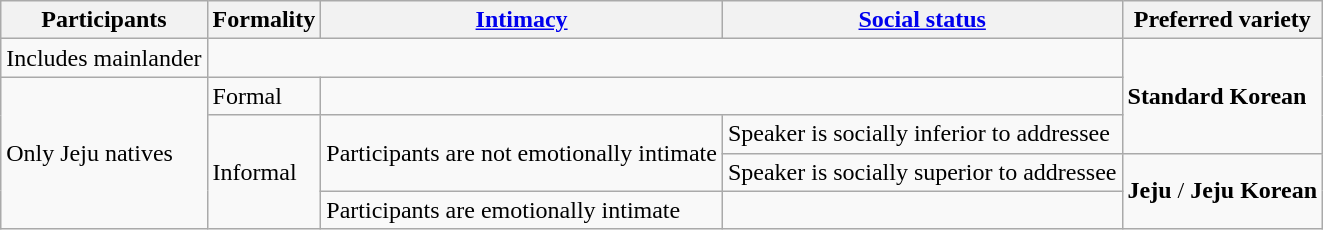<table class="wikitable">
<tr>
<th>Participants</th>
<th>Formality</th>
<th><a href='#'>Intimacy</a></th>
<th><a href='#'>Social status</a></th>
<th>Preferred variety</th>
</tr>
<tr>
<td>Includes mainlander</td>
<td colspan="3"></td>
<td rowspan="3"><strong>Standard Korean</strong></td>
</tr>
<tr>
<td rowspan="4">Only Jeju natives</td>
<td>Formal</td>
<td colspan="2"></td>
</tr>
<tr>
<td rowspan="3">Informal</td>
<td rowspan="2">Participants are not emotionally intimate</td>
<td>Speaker is socially inferior to addressee</td>
</tr>
<tr>
<td>Speaker is socially superior to addressee</td>
<td rowspan="2"><strong>Jeju</strong> / <strong>Jeju Korean</strong></td>
</tr>
<tr>
<td>Participants are emotionally intimate</td>
<td></td>
</tr>
</table>
